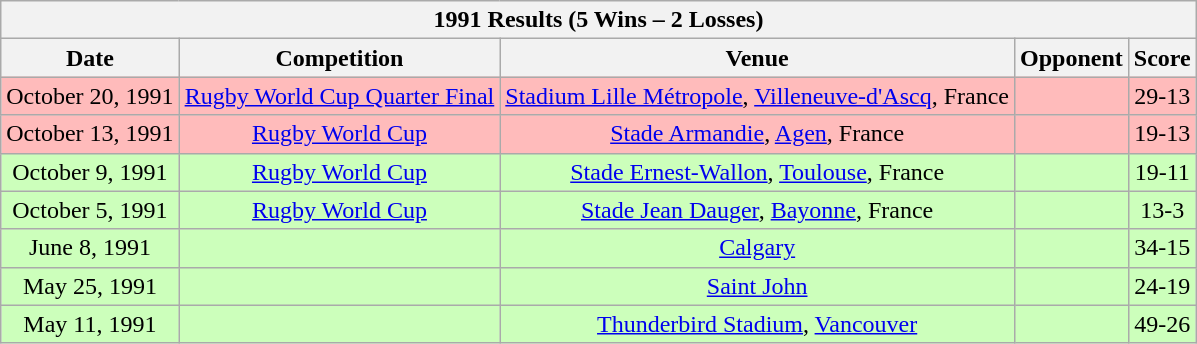<table class="wikitable sortable">
<tr>
<th colspan="5"><strong>1991 Results (5 Wins – 2 Losses)</strong></th>
</tr>
<tr>
<th>Date</th>
<th>Competition</th>
<th>Venue</th>
<th>Opponent</th>
<th>Score</th>
</tr>
<tr style="background:#fbb;">
<td align=center>October 20, 1991</td>
<td align=center><a href='#'>Rugby World Cup Quarter Final</a></td>
<td align=center><a href='#'>Stadium Lille Métropole</a>, <a href='#'>Villeneuve-d'Ascq</a>, France</td>
<td></td>
<td align=center>29-13</td>
</tr>
<tr style="background:#fBb;">
<td align=center>October 13, 1991</td>
<td align=center><a href='#'>Rugby World Cup</a></td>
<td align=center><a href='#'>Stade Armandie</a>, <a href='#'>Agen</a>, France</td>
<td></td>
<td align=center>19-13</td>
</tr>
<tr style="background:#cfb;">
<td align=center>October 9, 1991</td>
<td align=center><a href='#'>Rugby World Cup</a></td>
<td align=center><a href='#'>Stade Ernest-Wallon</a>, <a href='#'>Toulouse</a>, France</td>
<td></td>
<td align=center>19-11</td>
</tr>
<tr style="background:#cfb;">
<td align=center>October 5, 1991</td>
<td align=center><a href='#'>Rugby World Cup</a></td>
<td align=center><a href='#'>Stade Jean Dauger</a>, <a href='#'>Bayonne</a>, France</td>
<td></td>
<td align=center>13-3</td>
</tr>
<tr style="background:#cfb;">
<td align=center>June 8, 1991</td>
<td align=center></td>
<td align=center><a href='#'>Calgary</a></td>
<td></td>
<td align=center>34-15</td>
</tr>
<tr style="background:#cfb;">
<td align=center>May 25, 1991</td>
<td align=center></td>
<td align=center><a href='#'>Saint John</a></td>
<td></td>
<td align=center>24-19</td>
</tr>
<tr style="background:#cfb;">
<td align=center>May 11, 1991</td>
<td align=center></td>
<td align=center><a href='#'>Thunderbird Stadium</a>, <a href='#'>Vancouver</a></td>
<td></td>
<td align=center>49-26</td>
</tr>
</table>
